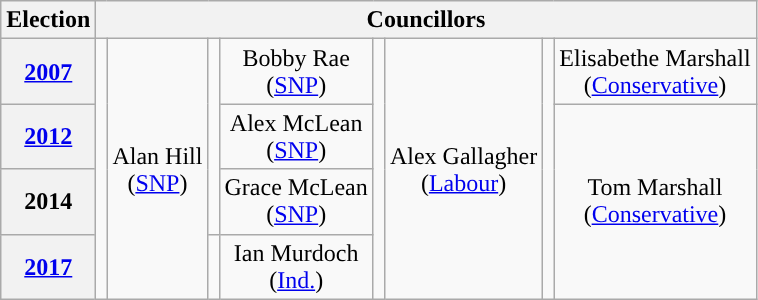<table class="wikitable" style="text-align:center">
<tr>
<th>Election</th>
<th colspan=8>Councillors</th>
</tr>
<tr>
<th><a href='#'>2007</a></th>
<td rowspan=4; style="background-color: "></td>
<td rowspan=4>Alan Hill<br>(<a href='#'>SNP</a>)</td>
<td rowspan=3; style="background-color: "></td>
<td rowspan=1>Bobby Rae<br>(<a href='#'>SNP</a>)</td>
<td rowspan=4; style="background-color: "></td>
<td rowspan=4>Alex Gallagher<br>(<a href='#'>Labour</a>)</td>
<td rowspan=5; style="background-color: "></td>
<td rowspan=1>Elisabethe Marshall<br>(<a href='#'>Conservative</a>)</td>
</tr>
<tr>
<th><a href='#'>2012</a></th>
<td rowspan=1>Alex McLean<br>(<a href='#'>SNP</a>)</td>
<td rowspan=3>Tom Marshall<br>(<a href='#'>Conservative</a>)</td>
</tr>
<tr>
<th>2014</th>
<td rowspan=1>Grace McLean<br>(<a href='#'>SNP</a>)</td>
</tr>
<tr>
<th><a href='#'>2017</a></th>
<td rowspan=1; style="background-color: "></td>
<td rowspan=1>Ian Murdoch<br>(<a href='#'>Ind.</a>)</td>
</tr>
</table>
